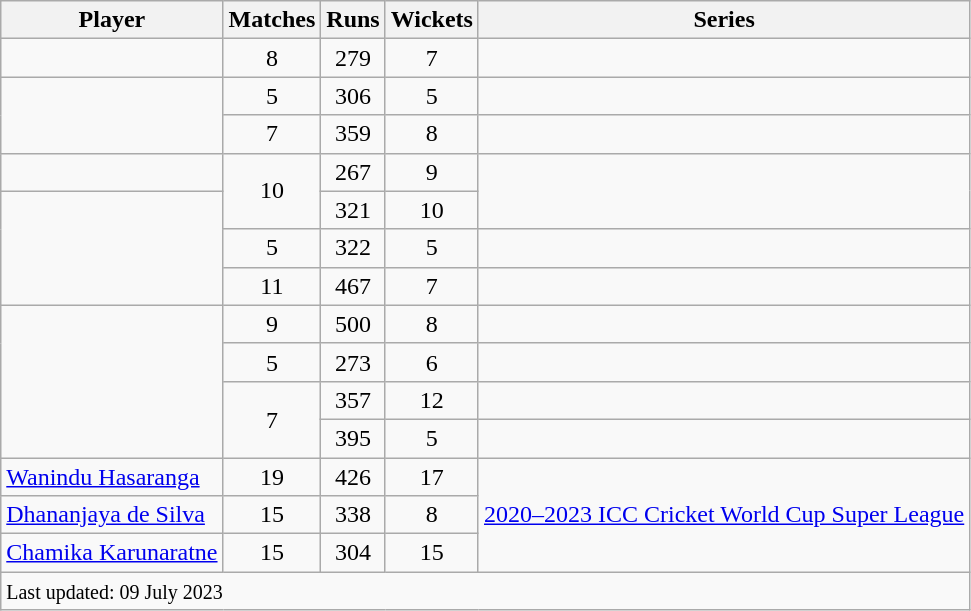<table class="wikitable plainrowheaders sortable">
<tr>
<th scope=col>Player</th>
<th scope=col>Matches</th>
<th scope=col>Runs</th>
<th scope=col>Wickets</th>
<th scope=col>Series</th>
</tr>
<tr>
<td></td>
<td align=center>8</td>
<td align=center>279</td>
<td align=center>7</td>
<td></td>
</tr>
<tr>
<td rowspan=2></td>
<td align=center>5</td>
<td align=center>306</td>
<td align=center>5</td>
<td></td>
</tr>
<tr>
<td align=center>7</td>
<td align=center>359</td>
<td align=center>8</td>
<td></td>
</tr>
<tr>
<td></td>
<td align=center rowspan=2>10</td>
<td align=center>267</td>
<td align=center>9</td>
<td rowspan=2></td>
</tr>
<tr>
<td rowspan=3></td>
<td align=center>321</td>
<td align=center>10</td>
</tr>
<tr>
<td align=center>5</td>
<td align=center>322</td>
<td align=center>5</td>
<td></td>
</tr>
<tr>
<td align=center>11</td>
<td align=center>467</td>
<td align=center>7</td>
<td></td>
</tr>
<tr>
<td rowspan=4></td>
<td align=center>9</td>
<td align=center>500</td>
<td align=center>8</td>
<td></td>
</tr>
<tr>
<td align=center>5</td>
<td align=center>273</td>
<td align=center>6</td>
<td></td>
</tr>
<tr>
<td align=center rowspan=2>7</td>
<td align=center>357</td>
<td align=center>12</td>
<td></td>
</tr>
<tr>
<td align=center>395</td>
<td align=center>5</td>
<td></td>
</tr>
<tr>
<td><a href='#'>Wanindu Hasaranga</a> </td>
<td align=center>19</td>
<td align=center>426</td>
<td align=center>17</td>
<td rowspan="3"><a href='#'>2020–2023 ICC Cricket World Cup Super League</a></td>
</tr>
<tr>
<td><a href='#'>Dhananjaya de Silva</a> </td>
<td align=center>15</td>
<td align=center>338</td>
<td align=center>8</td>
</tr>
<tr>
<td><a href='#'>Chamika Karunaratne</a> </td>
<td align=center>15</td>
<td align=center>304</td>
<td align=center>15</td>
</tr>
<tr class="sortbottom">
<td colspan="5"><small>Last updated: 09 July 2023</small></td>
</tr>
</table>
